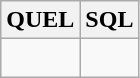<table class="wikitable">
<tr>
<th>QUEL</th>
<th>SQL</th>
</tr>
<tr>
<td><br></td>
<td><br></td>
</tr>
</table>
